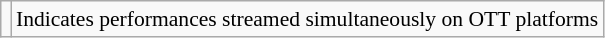<table class="wikitable sortable" style="font-size:90%;">
<tr>
<td></td>
<td>Indicates performances streamed simultaneously on OTT platforms</td>
</tr>
</table>
